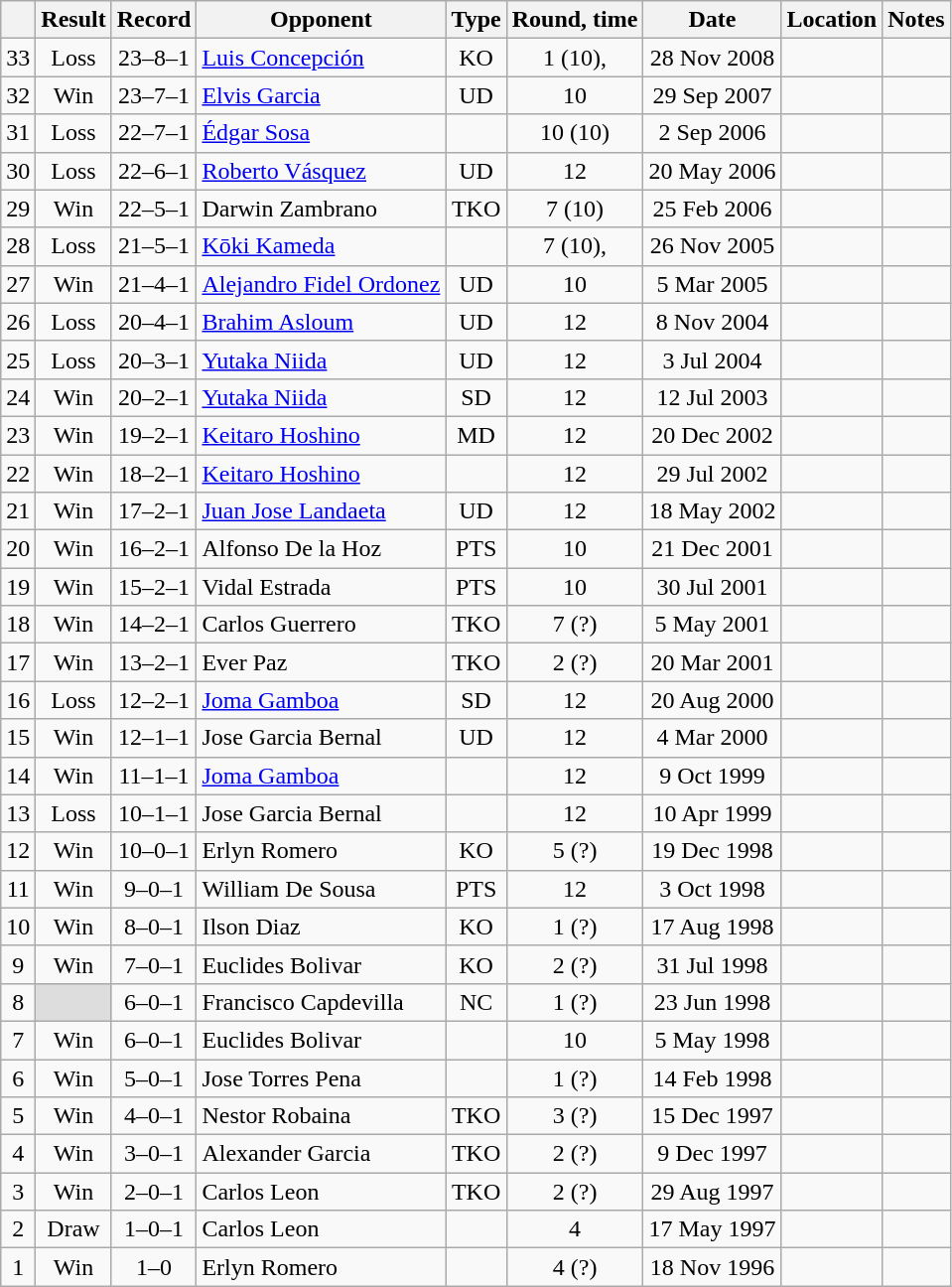<table class="wikitable" style="text-align:center">
<tr>
<th></th>
<th>Result</th>
<th>Record</th>
<th>Opponent</th>
<th>Type</th>
<th>Round, time</th>
<th>Date</th>
<th>Location</th>
<th>Notes</th>
</tr>
<tr>
<td>33</td>
<td>Loss</td>
<td>23–8–1 </td>
<td style="text-align:left;"> <a href='#'>Luis Concepción</a></td>
<td>KO</td>
<td>1 (10), </td>
<td>28 Nov 2008</td>
<td style="text-align:left;"> </td>
<td style="text-align:left;"></td>
</tr>
<tr>
<td>32</td>
<td>Win</td>
<td>23–7–1 </td>
<td style="text-align:left;"> <a href='#'>Elvis Garcia</a></td>
<td>UD</td>
<td>10</td>
<td>29 Sep 2007</td>
<td style="text-align:left;"> </td>
<td></td>
</tr>
<tr>
<td>31</td>
<td>Loss</td>
<td>22–7–1 </td>
<td style="text-align:left;"> <a href='#'>Édgar Sosa</a></td>
<td></td>
<td>10 (10)</td>
<td>2 Sep 2006</td>
<td style="text-align:left;"> </td>
<td></td>
</tr>
<tr>
<td>30</td>
<td>Loss</td>
<td>22–6–1 </td>
<td style="text-align:left;"> <a href='#'>Roberto Vásquez</a></td>
<td>UD</td>
<td>12</td>
<td>20 May 2006</td>
<td style="text-align:left;"> </td>
<td style="text-align:left;"></td>
</tr>
<tr>
<td>29</td>
<td>Win</td>
<td>22–5–1 </td>
<td style="text-align:left;"> Darwin Zambrano</td>
<td>TKO</td>
<td>7 (10)</td>
<td>25 Feb 2006</td>
<td style="text-align:left;"> </td>
<td></td>
</tr>
<tr>
<td>28</td>
<td>Loss</td>
<td>21–5–1 </td>
<td style="text-align:left;"> <a href='#'>Kōki Kameda</a></td>
<td></td>
<td>7 (10), </td>
<td>26 Nov 2005</td>
<td style="text-align:left;"> </td>
<td></td>
</tr>
<tr>
<td>27</td>
<td>Win</td>
<td>21–4–1 </td>
<td style="text-align:left;"> <a href='#'>Alejandro Fidel Ordonez</a></td>
<td>UD</td>
<td>10</td>
<td>5 Mar 2005</td>
<td style="text-align:left;"> </td>
<td></td>
</tr>
<tr>
<td>26</td>
<td>Loss</td>
<td>20–4–1 </td>
<td style="text-align:left;"> <a href='#'>Brahim Asloum</a></td>
<td>UD</td>
<td>12</td>
<td>8 Nov 2004</td>
<td style="text-align:left;"> </td>
<td></td>
</tr>
<tr>
<td>25</td>
<td>Loss</td>
<td>20–3–1 </td>
<td style="text-align:left;"> <a href='#'>Yutaka Niida</a></td>
<td>UD</td>
<td>12</td>
<td>3 Jul 2004</td>
<td style="text-align:left;"> </td>
<td style="text-align:left;"></td>
</tr>
<tr>
<td>24</td>
<td>Win</td>
<td>20–2–1 </td>
<td style="text-align:left;"> <a href='#'>Yutaka Niida</a></td>
<td>SD</td>
<td>12</td>
<td>12 Jul 2003</td>
<td style="text-align:left;"> </td>
<td style="text-align:left;"></td>
</tr>
<tr>
<td>23</td>
<td>Win</td>
<td>19–2–1 </td>
<td style="text-align:left;"> <a href='#'>Keitaro Hoshino</a></td>
<td>MD</td>
<td>12</td>
<td>20 Dec 2002</td>
<td style="text-align:left;"> </td>
<td style="text-align:left;"></td>
</tr>
<tr>
<td>22</td>
<td>Win</td>
<td>18–2–1 </td>
<td style="text-align:left;"> <a href='#'>Keitaro Hoshino</a></td>
<td></td>
<td>12</td>
<td>29 Jul 2002</td>
<td style="text-align:left;"> </td>
<td style="text-align:left;"></td>
</tr>
<tr>
<td>21</td>
<td>Win</td>
<td>17–2–1 </td>
<td style="text-align:left;"> <a href='#'>Juan Jose Landaeta</a></td>
<td>UD</td>
<td>12</td>
<td>18 May 2002</td>
<td style="text-align:left;"> </td>
<td style="text-align:left;"></td>
</tr>
<tr>
<td>20</td>
<td>Win</td>
<td>16–2–1 </td>
<td style="text-align:left;"> Alfonso De la Hoz</td>
<td>PTS</td>
<td>10</td>
<td>21 Dec 2001</td>
<td style="text-align:left;"> </td>
<td></td>
</tr>
<tr>
<td>19</td>
<td>Win</td>
<td>15–2–1 </td>
<td style="text-align:left;"> Vidal Estrada</td>
<td>PTS</td>
<td>10</td>
<td>30 Jul 2001</td>
<td style="text-align:left;"> </td>
<td></td>
</tr>
<tr>
<td>18</td>
<td>Win</td>
<td>14–2–1 </td>
<td style="text-align:left;"> Carlos Guerrero</td>
<td>TKO</td>
<td>7 (?)</td>
<td>5 May 2001</td>
<td style="text-align:left;"> </td>
<td></td>
</tr>
<tr>
<td>17</td>
<td>Win</td>
<td>13–2–1 </td>
<td style="text-align:left;"> Ever Paz</td>
<td>TKO</td>
<td>2 (?)</td>
<td>20 Mar 2001</td>
<td style="text-align:left;"> </td>
<td></td>
</tr>
<tr>
<td>16</td>
<td>Loss</td>
<td>12–2–1 </td>
<td style="text-align:left;"> <a href='#'>Joma Gamboa</a></td>
<td>SD</td>
<td>12</td>
<td>20 Aug 2000</td>
<td style="text-align:left;"> </td>
<td style="text-align:left;"></td>
</tr>
<tr>
<td>15</td>
<td>Win</td>
<td>12–1–1 </td>
<td style="text-align:left;"> Jose Garcia Bernal</td>
<td>UD</td>
<td>12</td>
<td>4 Mar 2000</td>
<td style="text-align:left;"> </td>
<td style="text-align:left;"></td>
</tr>
<tr>
<td>14</td>
<td>Win</td>
<td>11–1–1 </td>
<td style="text-align:left;"> <a href='#'>Joma Gamboa</a></td>
<td></td>
<td>12</td>
<td>9 Oct 1999</td>
<td style="text-align:left;"> </td>
<td style="text-align:left;"></td>
</tr>
<tr>
<td>13</td>
<td>Loss</td>
<td>10–1–1 </td>
<td style="text-align:left;"> Jose Garcia Bernal</td>
<td></td>
<td>12</td>
<td>10 Apr 1999</td>
<td style="text-align:left;"> </td>
<td style="text-align:left;"></td>
</tr>
<tr>
<td>12</td>
<td>Win</td>
<td>10–0–1 </td>
<td style="text-align:left;"> Erlyn Romero</td>
<td>KO</td>
<td>5 (?)</td>
<td>19 Dec 1998</td>
<td style="text-align:left;"> </td>
<td></td>
</tr>
<tr>
<td>11</td>
<td>Win</td>
<td>9–0–1 </td>
<td style="text-align:left;"> William De Sousa</td>
<td>PTS</td>
<td>12</td>
<td>3 Oct 1998</td>
<td style="text-align:left;"> </td>
<td style="text-align:left;"></td>
</tr>
<tr>
<td>10</td>
<td>Win</td>
<td>8–0–1 </td>
<td style="text-align:left;"> Ilson Diaz</td>
<td>KO</td>
<td>1 (?)</td>
<td>17 Aug 1998</td>
<td style="text-align:left;"> </td>
<td></td>
</tr>
<tr>
<td>9</td>
<td>Win</td>
<td>7–0–1 </td>
<td style="text-align:left;"> Euclides Bolivar</td>
<td>KO</td>
<td>2 (?)</td>
<td>31 Jul 1998</td>
<td style="text-align:left;"> </td>
<td></td>
</tr>
<tr>
<td>8</td>
<td style="background:#DDD"></td>
<td>6–0–1 </td>
<td style="text-align:left;"> Francisco Capdevilla</td>
<td>NC</td>
<td>1 (?)</td>
<td>23 Jun 1998</td>
<td style="text-align:left;"> </td>
<td style="text-align:left;"></td>
</tr>
<tr>
<td>7</td>
<td>Win</td>
<td>6–0–1</td>
<td style="text-align:left;"> Euclides Bolivar</td>
<td></td>
<td>10</td>
<td>5 May 1998</td>
<td style="text-align:left;"> </td>
<td></td>
</tr>
<tr>
<td>6</td>
<td>Win</td>
<td>5–0–1</td>
<td style="text-align:left;"> Jose Torres Pena</td>
<td></td>
<td>1 (?)</td>
<td>14 Feb 1998</td>
<td style="text-align:left;"> </td>
<td></td>
</tr>
<tr>
<td>5</td>
<td>Win</td>
<td>4–0–1</td>
<td style="text-align:left;"> Nestor Robaina</td>
<td>TKO</td>
<td>3 (?)</td>
<td>15 Dec 1997</td>
<td style="text-align:left;"> </td>
<td></td>
</tr>
<tr>
<td>4</td>
<td>Win</td>
<td>3–0–1</td>
<td style="text-align:left;"> Alexander Garcia</td>
<td>TKO</td>
<td>2 (?)</td>
<td>9 Dec 1997</td>
<td style="text-align:left;"> </td>
<td></td>
</tr>
<tr>
<td>3</td>
<td>Win</td>
<td>2–0–1</td>
<td style="text-align:left;"> Carlos Leon</td>
<td>TKO</td>
<td>2 (?)</td>
<td>29 Aug 1997</td>
<td style="text-align:left;"> </td>
<td></td>
</tr>
<tr>
<td>2</td>
<td>Draw</td>
<td>1–0–1</td>
<td style="text-align:left;"> Carlos Leon</td>
<td></td>
<td>4</td>
<td>17 May 1997</td>
<td style="text-align:left;"> </td>
<td></td>
</tr>
<tr>
<td>1</td>
<td>Win</td>
<td>1–0</td>
<td style="text-align:left;"> Erlyn Romero</td>
<td></td>
<td>4 (?)</td>
<td>18 Nov 1996</td>
<td style="text-align:left;"> </td>
<td></td>
</tr>
</table>
